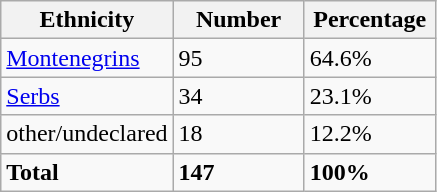<table class="wikitable">
<tr>
<th width="100px">Ethnicity</th>
<th width="80px">Number</th>
<th width="80px">Percentage</th>
</tr>
<tr>
<td><a href='#'>Montenegrins</a></td>
<td>95</td>
<td>64.6%</td>
</tr>
<tr>
<td><a href='#'>Serbs</a></td>
<td>34</td>
<td>23.1%</td>
</tr>
<tr>
<td>other/undeclared</td>
<td>18</td>
<td>12.2%</td>
</tr>
<tr>
<td><strong>Total</strong></td>
<td><strong>147</strong></td>
<td><strong>100%</strong></td>
</tr>
</table>
